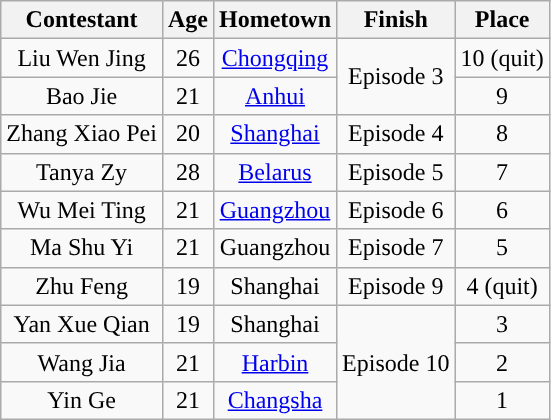<table class="wikitable sortable" style="text-align:center;">
<tr>
<th>Contestant</th>
<th>Age</th>
<th>Hometown</th>
<th>Finish</th>
<th>Place</th>
</tr>
<tr>
<td>Liu Wen Jing</td>
<td>26</td>
<td><a href='#'>Chongqing</a></td>
<td rowspan="2">Episode 3</td>
<td>10 (quit)</td>
</tr>
<tr>
<td>Bao Jie</td>
<td>21</td>
<td><a href='#'>Anhui</a></td>
<td>9</td>
</tr>
<tr>
<td>Zhang Xiao Pei</td>
<td>20</td>
<td><a href='#'>Shanghai</a></td>
<td>Episode 4</td>
<td>8</td>
</tr>
<tr>
<td>Tanya Zy</td>
<td>28</td>
<td><a href='#'>Belarus</a></td>
<td>Episode 5</td>
<td>7</td>
</tr>
<tr>
<td>Wu Mei Ting</td>
<td>21</td>
<td><a href='#'>Guangzhou</a></td>
<td>Episode 6</td>
<td>6</td>
</tr>
<tr>
<td>Ma Shu Yi</td>
<td>21</td>
<td>Guangzhou</td>
<td>Episode 7</td>
<td>5</td>
</tr>
<tr>
<td>Zhu Feng</td>
<td>19</td>
<td>Shanghai</td>
<td>Episode 9</td>
<td>4 (quit)</td>
</tr>
<tr>
<td>Yan Xue Qian</td>
<td>19</td>
<td>Shanghai</td>
<td rowspan="3">Episode 10</td>
<td>3</td>
</tr>
<tr>
<td>Wang Jia</td>
<td>21</td>
<td><a href='#'>Harbin</a></td>
<td>2</td>
</tr>
<tr>
<td>Yin Ge</td>
<td>21</td>
<td><a href='#'>Changsha</a></td>
<td>1</td>
</tr>
</table>
